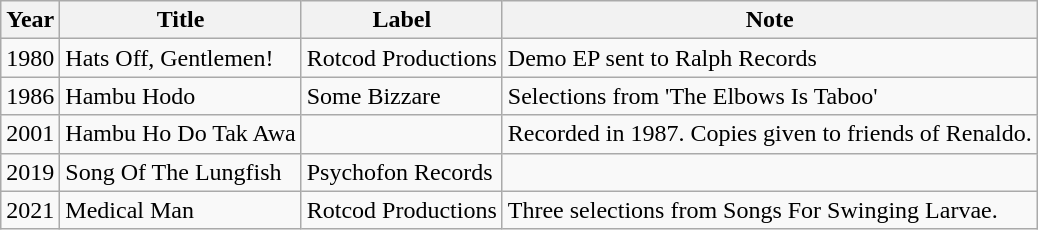<table class="wikitable">
<tr>
<th>Year</th>
<th>Title</th>
<th>Label</th>
<th>Note</th>
</tr>
<tr>
<td>1980</td>
<td>Hats Off, Gentlemen!</td>
<td>Rotcod Productions</td>
<td>Demo EP sent to Ralph Records</td>
</tr>
<tr>
<td>1986</td>
<td>Hambu Hodo</td>
<td>Some Bizzare</td>
<td>Selections from 'The Elbows Is Taboo'</td>
</tr>
<tr>
<td>2001</td>
<td>Hambu Ho Do Tak Awa</td>
<td></td>
<td>Recorded in 1987. Copies given to friends of Renaldo.</td>
</tr>
<tr>
<td>2019</td>
<td>Song Of The Lungfish</td>
<td>Psychofon Records</td>
<td></td>
</tr>
<tr>
<td>2021</td>
<td>Medical Man</td>
<td>Rotcod Productions</td>
<td>Three selections from Songs For Swinging Larvae.</td>
</tr>
</table>
